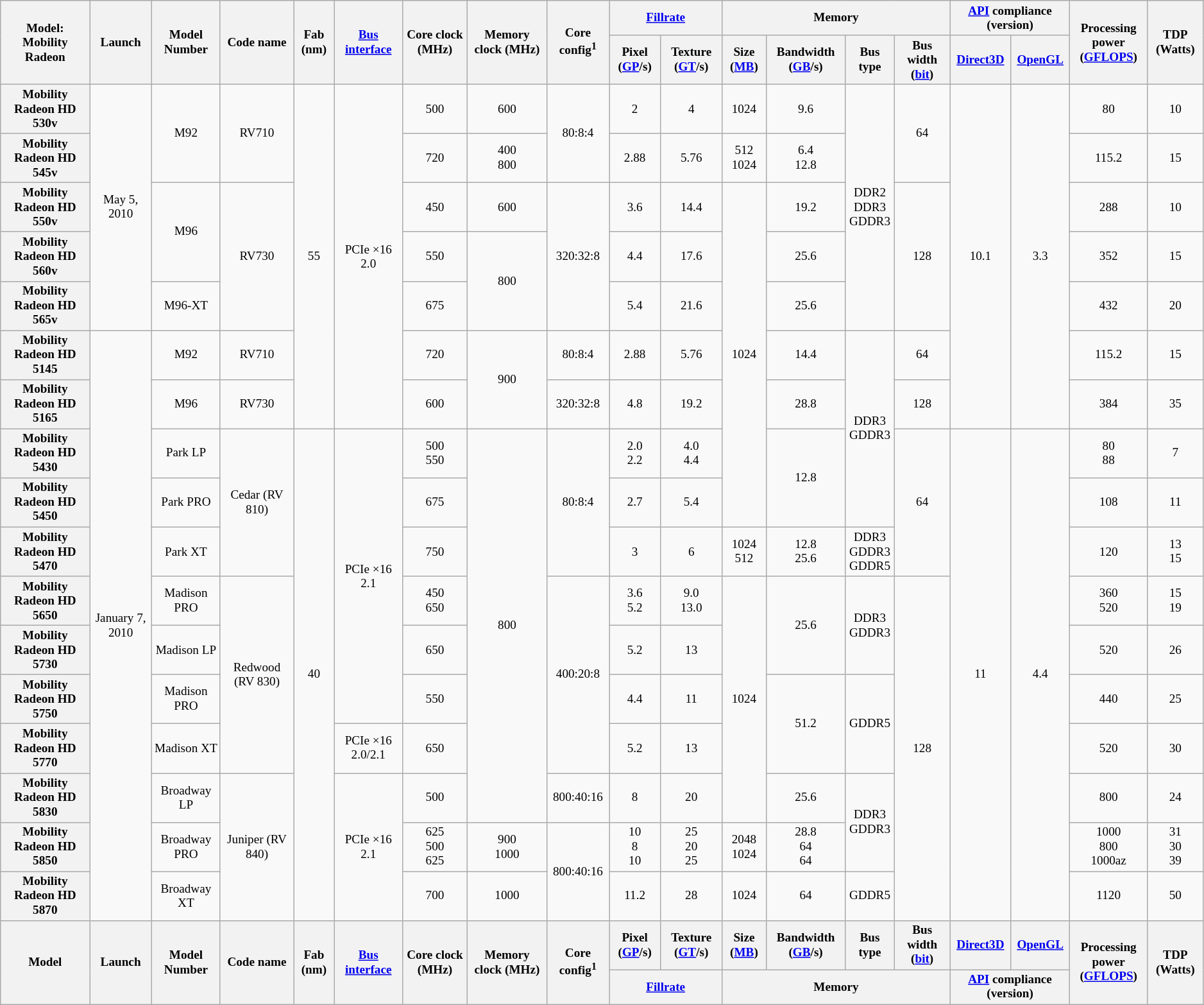<table class="mw-datatable wikitable sortable sort-under" style="font-size: 80%; text-align:center;">
<tr>
<th rowspan="2">Model: Mobility Radeon</th>
<th rowspan="2">Launch</th>
<th rowspan="2">Model Number</th>
<th rowspan="2">Code name</th>
<th rowspan="2">Fab (nm)</th>
<th rowspan="2"><a href='#'>Bus</a> <a href='#'>interface</a></th>
<th rowspan="2">Core clock (MHz)</th>
<th rowspan="2">Memory clock (MHz)</th>
<th rowspan="2">Core config<sup>1</sup></th>
<th colspan="2"><a href='#'>Fillrate</a></th>
<th colspan="4">Memory</th>
<th colspan="2"><a href='#'>API</a> compliance (version)</th>
<th rowspan="2">Processing power<br>(<a href='#'>GFLOPS</a>)</th>
<th rowspan="2">TDP (Watts)</th>
</tr>
<tr>
<th>Pixel (<a href='#'>GP</a>/s)</th>
<th>Texture (<a href='#'>GT</a>/s)</th>
<th>Size (<a href='#'>MB</a>)</th>
<th>Bandwidth (<a href='#'>GB</a>/s)</th>
<th>Bus type</th>
<th>Bus width (<a href='#'>bit</a>)</th>
<th><a href='#'>Direct3D</a></th>
<th><a href='#'>OpenGL</a></th>
</tr>
<tr>
<th>Mobility Radeon HD 530v</th>
<td rowspan="5">May 5, 2010</td>
<td rowspan="2">M92</td>
<td rowspan="2">RV710</td>
<td rowspan="7">55</td>
<td rowspan="7">PCIe ×16 2.0</td>
<td>500</td>
<td>600</td>
<td rowspan="2">80:8:4</td>
<td>2</td>
<td>4</td>
<td>1024</td>
<td>9.6</td>
<td rowspan="5">DDR2<br>DDR3<br>GDDR3</td>
<td rowspan="2">64</td>
<td rowspan="7">10.1</td>
<td rowspan="7">3.3</td>
<td>80</td>
<td>10</td>
</tr>
<tr>
<th>Mobility Radeon HD 545v</th>
<td>720</td>
<td>400<br>800</td>
<td>2.88</td>
<td>5.76</td>
<td>512<br>1024</td>
<td>6.4<br>12.8</td>
<td>115.2</td>
<td>15</td>
</tr>
<tr>
<th>Mobility Radeon HD 550v</th>
<td rowspan="2">M96</td>
<td rowspan="3">RV730</td>
<td>450</td>
<td>600</td>
<td rowspan="3">320:32:8</td>
<td>3.6</td>
<td>14.4</td>
<td rowspan="7">1024</td>
<td>19.2</td>
<td rowspan="3">128</td>
<td>288</td>
<td>10</td>
</tr>
<tr>
<th>Mobility Radeon HD 560v</th>
<td>550</td>
<td rowspan="2">800</td>
<td>4.4</td>
<td>17.6</td>
<td>25.6</td>
<td>352</td>
<td>15</td>
</tr>
<tr>
<th>Mobility Radeon HD 565v</th>
<td>M96-XT</td>
<td>675</td>
<td>5.4</td>
<td>21.6</td>
<td>25.6</td>
<td>432</td>
<td>20</td>
</tr>
<tr>
<th>Mobility Radeon HD 5145</th>
<td rowspan="12">January 7, 2010</td>
<td>M92</td>
<td>RV710</td>
<td>720</td>
<td rowspan="2">900</td>
<td>80:8:4</td>
<td>2.88</td>
<td>5.76</td>
<td>14.4</td>
<td rowspan="4">DDR3<br>GDDR3</td>
<td>64</td>
<td>115.2</td>
<td>15</td>
</tr>
<tr>
<th>Mobility Radeon HD 5165</th>
<td>M96</td>
<td>RV730</td>
<td>600</td>
<td>320:32:8</td>
<td>4.8</td>
<td>19.2</td>
<td>28.8</td>
<td>128</td>
<td>384</td>
<td>35</td>
</tr>
<tr>
<th>Mobility Radeon HD 5430</th>
<td>Park LP</td>
<td rowspan="3">Cedar (RV 810)</td>
<td rowspan="10">40</td>
<td rowspan="6">PCIe ×16 2.1</td>
<td>500<br>550</td>
<td rowspan="8">800</td>
<td rowspan="3">80:8:4</td>
<td>2.0<br>2.2</td>
<td>4.0<br>4.4</td>
<td rowspan="2">12.8</td>
<td rowspan="3">64</td>
<td rowspan="10">11</td>
<td rowspan="10">4.4</td>
<td>80<br>88</td>
<td>7</td>
</tr>
<tr>
<th>Mobility Radeon HD 5450</th>
<td>Park PRO</td>
<td>675</td>
<td>2.7</td>
<td>5.4</td>
<td>108</td>
<td>11</td>
</tr>
<tr>
<th>Mobility Radeon HD 5470</th>
<td>Park XT</td>
<td>750</td>
<td>3</td>
<td>6</td>
<td>1024<br>512</td>
<td>12.8<br>25.6</td>
<td>DDR3<br>GDDR3<br>GDDR5</td>
<td>120</td>
<td>13<br>15</td>
</tr>
<tr>
<th>Mobility Radeon HD 5650</th>
<td>Madison PRO</td>
<td rowspan="4">Redwood (RV 830)</td>
<td>450<br>650</td>
<td rowspan="4">400:20:8</td>
<td>3.6<br>5.2</td>
<td>9.0<br>13.0</td>
<td rowspan="5">1024</td>
<td rowspan="2">25.6</td>
<td rowspan="2">DDR3<br>GDDR3</td>
<td rowspan="7">128</td>
<td>360<br>520</td>
<td>15<br>19</td>
</tr>
<tr>
<th>Mobility Radeon HD 5730</th>
<td>Madison LP</td>
<td>650</td>
<td>5.2</td>
<td>13</td>
<td>520</td>
<td>26</td>
</tr>
<tr>
<th>Mobility Radeon HD 5750</th>
<td>Madison PRO</td>
<td>550</td>
<td>4.4</td>
<td>11</td>
<td rowspan="2">51.2</td>
<td rowspan="2">GDDR5</td>
<td>440</td>
<td>25</td>
</tr>
<tr>
<th>Mobility Radeon HD 5770</th>
<td>Madison XT</td>
<td>PCIe ×16 2.0/2.1</td>
<td>650</td>
<td>5.2</td>
<td>13</td>
<td>520</td>
<td>30</td>
</tr>
<tr>
<th>Mobility Radeon HD 5830</th>
<td>Broadway LP</td>
<td rowspan="3">Juniper (RV 840)</td>
<td rowspan="3">PCIe ×16 2.1</td>
<td>500</td>
<td>800:40:16</td>
<td>8</td>
<td>20</td>
<td>25.6</td>
<td rowspan="2">DDR3<br>GDDR3</td>
<td>800</td>
<td>24</td>
</tr>
<tr>
<th>Mobility Radeon HD 5850</th>
<td>Broadway PRO</td>
<td>625<br>500<br>625</td>
<td>900<br>1000</td>
<td rowspan="2">800:40:16</td>
<td>10<br>8<br>10</td>
<td>25<br>20<br>25</td>
<td>2048<br>1024</td>
<td>28.8<br>64<br>64</td>
<td>1000<br>800<br>1000az</td>
<td>31<br>30<br>39</td>
</tr>
<tr>
<th>Mobility Radeon HD 5870</th>
<td>Broadway XT</td>
<td>700</td>
<td>1000</td>
<td>11.2</td>
<td>28</td>
<td>1024</td>
<td>64</td>
<td>GDDR5</td>
<td>1120</td>
<td>50</td>
</tr>
<tr>
<th rowspan="2">Model</th>
<th rowspan="2">Launch</th>
<th rowspan="2">Model Number</th>
<th rowspan="2">Code name</th>
<th rowspan="2">Fab (nm)</th>
<th rowspan="2"><a href='#'>Bus interface</a></th>
<th rowspan="2">Core clock (MHz)</th>
<th rowspan="2">Memory clock (MHz)</th>
<th rowspan="2">Core config<sup>1</sup></th>
<th>Pixel (<a href='#'>GP</a>/s)</th>
<th>Texture (<a href='#'>GT</a>/s)</th>
<th>Size (<a href='#'>MB</a>)</th>
<th>Bandwidth (<a href='#'>GB</a>/s)</th>
<th>Bus type</th>
<th>Bus width (<a href='#'>bit</a>)</th>
<th><a href='#'>Direct3D</a></th>
<th><a href='#'>OpenGL</a></th>
<th rowspan="2">Processing power<br>(<a href='#'>GFLOPS</a>)</th>
<th rowspan="2">TDP (Watts)</th>
</tr>
<tr>
<th colspan="2"><a href='#'>Fillrate</a></th>
<th colspan="4">Memory</th>
<th colspan="2"><a href='#'>API</a> compliance (version)</th>
</tr>
</table>
